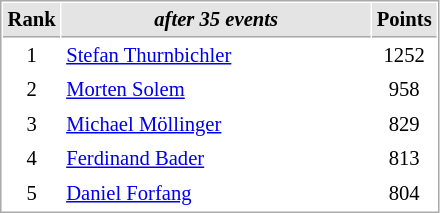<table cellspacing="1" cellpadding="3" style="border:1px solid #AAAAAA;font-size:86%">
<tr bgcolor="#E4E4E4">
<th style="border-bottom:1px solid #AAAAAA" width=10>Rank</th>
<th style="border-bottom:1px solid #AAAAAA" width=200><em>after 35 events</em></th>
<th style="border-bottom:1px solid #AAAAAA" width=20>Points</th>
</tr>
<tr>
<td align=center>1</td>
<td align=left> <a href='#'>Stefan Thurnbichler</a></td>
<td align=center>1252</td>
</tr>
<tr>
<td align=center>2</td>
<td align=left> <a href='#'>Morten Solem</a></td>
<td align=center>958</td>
</tr>
<tr>
<td align=center>3</td>
<td align=left> <a href='#'>Michael Möllinger</a></td>
<td align=center>829</td>
</tr>
<tr>
<td align=center>4</td>
<td align=left> <a href='#'>Ferdinand Bader</a></td>
<td align=center>813</td>
</tr>
<tr>
<td align=center>5</td>
<td align=left> <a href='#'>Daniel Forfang</a></td>
<td align=center>804</td>
</tr>
</table>
